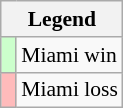<table class="wikitable" style="font-size:90%">
<tr>
<th colspan="2">Legend</th>
</tr>
<tr>
<td bgcolor="#ccffcc"> </td>
<td>Miami win</td>
</tr>
<tr>
<td bgcolor="#ffbbbb"> </td>
<td>Miami loss</td>
</tr>
</table>
